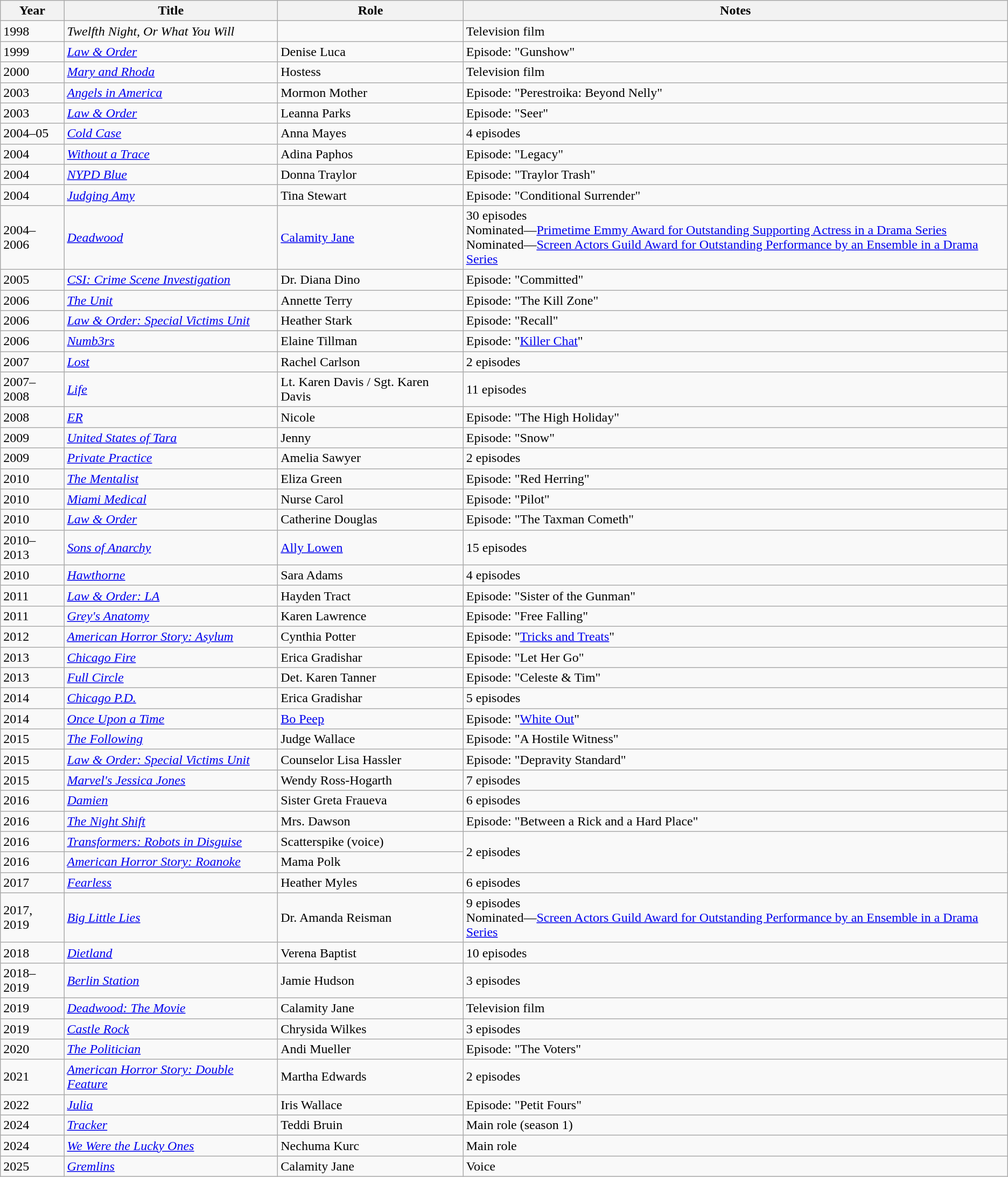<table class="wikitable sortable">
<tr>
<th>Year</th>
<th>Title</th>
<th>Role</th>
<th>Notes</th>
</tr>
<tr>
<td>1998</td>
<td><em>Twelfth Night, Or What You Will</em></td>
<td></td>
<td>Television film</td>
</tr>
<tr>
<td>1999</td>
<td><em><a href='#'>Law & Order</a></em></td>
<td>Denise Luca</td>
<td>Episode: "Gunshow"</td>
</tr>
<tr>
<td>2000</td>
<td><em><a href='#'>Mary and Rhoda</a></em></td>
<td>Hostess</td>
<td>Television film</td>
</tr>
<tr>
<td>2003</td>
<td><em><a href='#'>Angels in America</a></em></td>
<td>Mormon Mother</td>
<td>Episode: "Perestroika: Beyond Nelly"</td>
</tr>
<tr>
<td>2003</td>
<td><em><a href='#'>Law & Order</a></em></td>
<td>Leanna Parks</td>
<td>Episode: "Seer"</td>
</tr>
<tr>
<td>2004–05</td>
<td><em><a href='#'>Cold Case</a></em></td>
<td>Anna Mayes</td>
<td>4 episodes</td>
</tr>
<tr>
<td>2004</td>
<td><em><a href='#'>Without a Trace</a></em></td>
<td>Adina Paphos</td>
<td>Episode: "Legacy"</td>
</tr>
<tr>
<td>2004</td>
<td><em><a href='#'>NYPD Blue</a></em></td>
<td>Donna Traylor</td>
<td>Episode: "Traylor Trash"</td>
</tr>
<tr>
<td>2004</td>
<td><em><a href='#'>Judging Amy</a></em></td>
<td>Tina Stewart</td>
<td>Episode: "Conditional Surrender"</td>
</tr>
<tr>
<td>2004–2006</td>
<td><em><a href='#'>Deadwood</a></em></td>
<td><a href='#'>Calamity Jane</a></td>
<td>30 episodes<br>Nominated—<a href='#'>Primetime Emmy Award for Outstanding Supporting Actress in a Drama Series</a><br>Nominated—<a href='#'>Screen Actors Guild Award for Outstanding Performance by an Ensemble in a Drama Series</a></td>
</tr>
<tr>
<td>2005</td>
<td><em><a href='#'>CSI: Crime Scene Investigation</a></em></td>
<td>Dr. Diana Dino</td>
<td>Episode: "Committed"</td>
</tr>
<tr>
<td>2006</td>
<td><em><a href='#'>The Unit</a></em></td>
<td>Annette Terry</td>
<td>Episode: "The Kill Zone"</td>
</tr>
<tr>
<td>2006</td>
<td><em><a href='#'>Law & Order: Special Victims Unit</a></em></td>
<td>Heather Stark</td>
<td>Episode: "Recall"</td>
</tr>
<tr>
<td>2006</td>
<td><em><a href='#'>Numb3rs</a></em></td>
<td>Elaine Tillman</td>
<td>Episode: "<a href='#'>Killer Chat</a>"</td>
</tr>
<tr>
<td>2007</td>
<td><em><a href='#'>Lost</a></em></td>
<td>Rachel Carlson</td>
<td>2 episodes</td>
</tr>
<tr>
<td>2007–2008</td>
<td><em><a href='#'>Life</a></em></td>
<td>Lt. Karen Davis / Sgt. Karen Davis</td>
<td>11 episodes</td>
</tr>
<tr>
<td>2008</td>
<td><em><a href='#'>ER</a></em></td>
<td>Nicole</td>
<td>Episode: "The High Holiday"</td>
</tr>
<tr>
<td>2009</td>
<td><em><a href='#'>United States of Tara</a></em></td>
<td>Jenny</td>
<td>Episode: "Snow"</td>
</tr>
<tr>
<td>2009</td>
<td><em><a href='#'>Private Practice</a></em></td>
<td>Amelia Sawyer</td>
<td>2 episodes</td>
</tr>
<tr>
<td>2010</td>
<td><em><a href='#'>The Mentalist</a></em></td>
<td>Eliza Green</td>
<td>Episode: "Red Herring"</td>
</tr>
<tr>
<td>2010</td>
<td><em><a href='#'>Miami Medical</a></em></td>
<td>Nurse Carol</td>
<td>Episode: "Pilot"</td>
</tr>
<tr>
<td>2010</td>
<td><em><a href='#'>Law & Order</a></em></td>
<td>Catherine Douglas</td>
<td>Episode: "The Taxman Cometh"</td>
</tr>
<tr>
<td>2010–2013</td>
<td><em><a href='#'>Sons of Anarchy</a></em></td>
<td><a href='#'>Ally Lowen</a></td>
<td>15 episodes</td>
</tr>
<tr>
<td>2010</td>
<td><em><a href='#'>Hawthorne</a></em></td>
<td>Sara Adams</td>
<td>4 episodes</td>
</tr>
<tr>
<td>2011</td>
<td><em><a href='#'>Law & Order: LA</a></em></td>
<td>Hayden Tract</td>
<td>Episode: "Sister of the Gunman"</td>
</tr>
<tr>
<td>2011</td>
<td><em><a href='#'>Grey's Anatomy</a></em></td>
<td>Karen Lawrence</td>
<td>Episode: "Free Falling"</td>
</tr>
<tr>
<td>2012</td>
<td><em><a href='#'>American Horror Story: Asylum</a></em></td>
<td>Cynthia Potter</td>
<td>Episode: "<a href='#'>Tricks and Treats</a>"</td>
</tr>
<tr>
<td>2013</td>
<td><em><a href='#'>Chicago Fire</a></em></td>
<td>Erica Gradishar</td>
<td>Episode: "Let Her Go"</td>
</tr>
<tr>
<td>2013</td>
<td><em><a href='#'>Full Circle</a></em></td>
<td>Det. Karen Tanner</td>
<td>Episode: "Celeste & Tim"</td>
</tr>
<tr>
<td>2014</td>
<td><em><a href='#'>Chicago P.D.</a></em></td>
<td>Erica Gradishar</td>
<td>5 episodes</td>
</tr>
<tr>
<td>2014</td>
<td><em><a href='#'>Once Upon a Time</a></em></td>
<td><a href='#'>Bo Peep</a></td>
<td>Episode: "<a href='#'>White Out</a>"</td>
</tr>
<tr>
<td>2015</td>
<td><em><a href='#'>The Following</a></em></td>
<td>Judge Wallace</td>
<td>Episode: "A Hostile Witness"</td>
</tr>
<tr>
<td>2015</td>
<td><em><a href='#'>Law & Order: Special Victims Unit</a></em></td>
<td>Counselor Lisa Hassler</td>
<td>Episode: "Depravity Standard"</td>
</tr>
<tr>
<td>2015</td>
<td><em><a href='#'>Marvel's Jessica Jones</a></em></td>
<td>Wendy Ross-Hogarth</td>
<td>7 episodes</td>
</tr>
<tr>
<td>2016</td>
<td><em><a href='#'>Damien</a></em></td>
<td>Sister Greta Fraueva</td>
<td>6 episodes</td>
</tr>
<tr>
<td>2016</td>
<td><em><a href='#'>The Night Shift</a></em></td>
<td>Mrs. Dawson</td>
<td>Episode: "Between a Rick and a Hard Place"</td>
</tr>
<tr>
<td>2016</td>
<td><em><a href='#'>Transformers: Robots in Disguise</a></em></td>
<td>Scatterspike (voice)</td>
<td rowspan="2">2 episodes</td>
</tr>
<tr>
<td>2016</td>
<td><em><a href='#'>American Horror Story: Roanoke</a></em></td>
<td>Mama Polk</td>
</tr>
<tr>
<td>2017</td>
<td><em><a href='#'>Fearless</a></em></td>
<td>Heather Myles</td>
<td>6 episodes</td>
</tr>
<tr>
<td>2017, 2019</td>
<td><em><a href='#'>Big Little Lies</a></em></td>
<td>Dr. Amanda Reisman</td>
<td>9 episodes<br>Nominated—<a href='#'>Screen Actors Guild Award for Outstanding Performance by an Ensemble in a Drama Series</a></td>
</tr>
<tr>
<td>2018</td>
<td><em><a href='#'>Dietland</a></em></td>
<td>Verena Baptist</td>
<td>10 episodes</td>
</tr>
<tr>
<td>2018–2019</td>
<td><em><a href='#'>Berlin Station</a></em></td>
<td>Jamie Hudson</td>
<td>3 episodes</td>
</tr>
<tr>
<td>2019</td>
<td><em><a href='#'>Deadwood: The Movie</a></em></td>
<td>Calamity Jane</td>
<td>Television film</td>
</tr>
<tr>
<td>2019</td>
<td><em><a href='#'>Castle Rock</a></em></td>
<td>Chrysida Wilkes</td>
<td>3 episodes</td>
</tr>
<tr>
<td>2020</td>
<td><em><a href='#'>The Politician</a></em></td>
<td>Andi Mueller</td>
<td>Episode: "The Voters"</td>
</tr>
<tr>
<td>2021</td>
<td><em><a href='#'>American Horror Story: Double Feature</a></em></td>
<td>Martha Edwards</td>
<td>2 episodes</td>
</tr>
<tr>
<td>2022</td>
<td><em><a href='#'>Julia</a></em></td>
<td>Iris Wallace</td>
<td>Episode: "Petit Fours"</td>
</tr>
<tr>
<td>2024</td>
<td><em><a href='#'>Tracker</a></em></td>
<td>Teddi Bruin</td>
<td>Main role (season 1)</td>
</tr>
<tr>
<td>2024</td>
<td><em><a href='#'>We Were the Lucky Ones</a></em></td>
<td>Nechuma Kurc</td>
<td>Main role</td>
</tr>
<tr>
<td>2025</td>
<td><em><a href='#'>Gremlins</a></em></td>
<td>Calamity Jane</td>
<td>Voice</td>
</tr>
</table>
